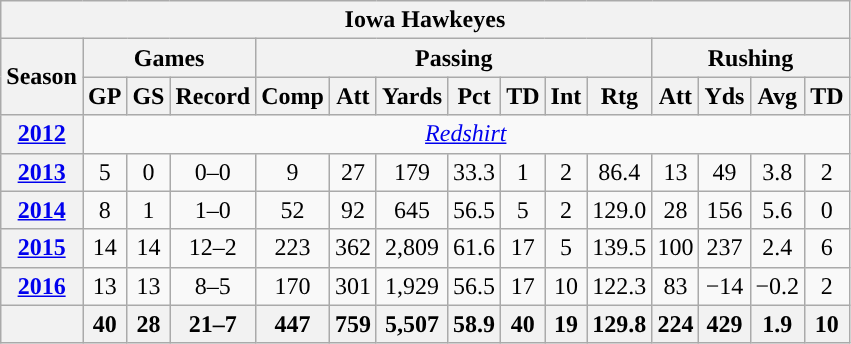<table class=wikitable style="text-align:center;">
<tr>
<th colspan="15">Iowa Hawkeyes</th>
</tr>
<tr>
<th rowspan="2">Season</th>
<th colspan="3">Games</th>
<th colspan="7">Passing</th>
<th colspan="4">Rushing</th>
</tr>
<tr>
<th>GP</th>
<th>GS</th>
<th>Record</th>
<th>Comp</th>
<th>Att</th>
<th>Yards</th>
<th>Pct</th>
<th>TD</th>
<th>Int</th>
<th>Rtg</th>
<th>Att</th>
<th>Yds</th>
<th>Avg</th>
<th>TD</th>
</tr>
<tr>
<th><a href='#'>2012</a></th>
<td colspan="14"> <em><a href='#'>Redshirt</a></em></td>
</tr>
<tr>
<th><a href='#'>2013</a></th>
<td>5</td>
<td>0</td>
<td>0–0</td>
<td>9</td>
<td>27</td>
<td>179</td>
<td>33.3</td>
<td>1</td>
<td>2</td>
<td>86.4</td>
<td>13</td>
<td>49</td>
<td>3.8</td>
<td>2</td>
</tr>
<tr>
<th><a href='#'>2014</a></th>
<td>8</td>
<td>1</td>
<td>1–0</td>
<td>52</td>
<td>92</td>
<td>645</td>
<td>56.5</td>
<td>5</td>
<td>2</td>
<td>129.0</td>
<td>28</td>
<td>156</td>
<td>5.6</td>
<td>0</td>
</tr>
<tr>
<th><a href='#'>2015</a></th>
<td>14</td>
<td>14</td>
<td>12–2</td>
<td>223</td>
<td>362</td>
<td>2,809</td>
<td>61.6</td>
<td>17</td>
<td>5</td>
<td>139.5</td>
<td>100</td>
<td>237</td>
<td>2.4</td>
<td>6</td>
</tr>
<tr>
<th><a href='#'>2016</a></th>
<td>13</td>
<td>13</td>
<td>8–5</td>
<td>170</td>
<td>301</td>
<td>1,929</td>
<td>56.5</td>
<td>17</td>
<td>10</td>
<td>122.3</td>
<td>83</td>
<td>−14</td>
<td>−0.2</td>
<td>2</td>
</tr>
<tr>
<th></th>
<th>40</th>
<th>28</th>
<th>21–7</th>
<th>447</th>
<th>759</th>
<th>5,507</th>
<th>58.9</th>
<th>40</th>
<th>19</th>
<th>129.8</th>
<th>224</th>
<th>429</th>
<th>1.9</th>
<th>10</th>
</tr>
</table>
